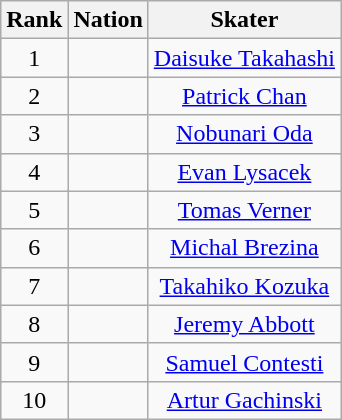<table class="wikitable sortable" style="text-align: center;">
<tr>
<th rowspan="2">Rank</th>
<th rowspan="2">Nation</th>
<th rowspan="2">Skater</th>
</tr>
<tr>
</tr>
<tr>
<td rowspan="3">1</td>
<td rowspan="3" "style=text-align: left;"></td>
<td rowspan="3" "style=text-align: left;"><a href='#'>Daisuke Takahashi</a></td>
</tr>
<tr>
</tr>
<tr>
</tr>
<tr>
<td rowspan="3">2</td>
<td rowspan="3" "style=text-align: left;"></td>
<td rowspan="3" "style=text-align: left;"><a href='#'>Patrick Chan</a></td>
</tr>
<tr>
</tr>
<tr>
</tr>
<tr>
<td rowspan="3">3</td>
<td rowspan="3" "style=text-align: left;"></td>
<td rowspan="3" "style=text-align: left;"><a href='#'>Nobunari Oda</a></td>
</tr>
<tr>
</tr>
<tr>
</tr>
<tr>
<td rowspan="3">4</td>
<td rowspan="3" "style=text-align: left;"></td>
<td rowspan="3" "style=text-align: left;"><a href='#'>Evan Lysacek</a></td>
</tr>
<tr>
</tr>
<tr>
</tr>
<tr>
<td rowspan="3">5</td>
<td rowspan="3" "style=text-align: left;"></td>
<td rowspan="3" "style=text-align: left;"><a href='#'>Tomas Verner</a></td>
</tr>
<tr>
</tr>
<tr>
</tr>
<tr>
<td rowspan="3">6</td>
<td rowspan="3" "style=text-align: left;"></td>
<td rowspan="3" "style=text-align: left;"><a href='#'>Michal Brezina</a></td>
</tr>
<tr>
</tr>
<tr>
</tr>
<tr>
<td rowspan="3">7</td>
<td rowspan="3" "style=text-align: left;"></td>
<td rowspan="3" "style=text-align: left;"><a href='#'>Takahiko Kozuka</a></td>
</tr>
<tr>
</tr>
<tr>
</tr>
<tr>
<td rowspan="3">8</td>
<td rowspan="3" "style=text-align: left;"></td>
<td rowspan="3" "style=text-align: left;"><a href='#'>Jeremy Abbott</a></td>
</tr>
<tr>
</tr>
<tr>
</tr>
<tr>
<td rowspan="3">9</td>
<td rowspan="3" "style=text-align: left;"></td>
<td rowspan="3" "style=text-align: left;"><a href='#'>Samuel Contesti</a></td>
</tr>
<tr>
</tr>
<tr>
</tr>
<tr>
<td rowspan="3">10</td>
<td rowspan="3" "style=text-align: left;"></td>
<td rowspan="3" "style=text-align: left;"><a href='#'>Artur Gachinski</a></td>
</tr>
<tr>
</tr>
<tr>
</tr>
</table>
